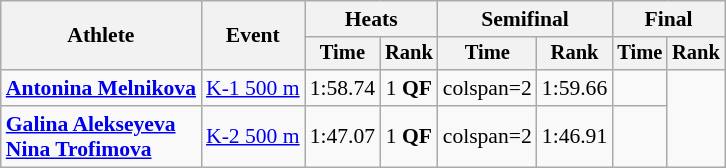<table class="wikitable" style="text-align:center;font-size:90%">
<tr>
<th rowspan=2>Athlete</th>
<th rowspan=2>Event</th>
<th colspan=2>Heats</th>
<th colspan=2>Semifinal</th>
<th colspan=2>Final</th>
</tr>
<tr style="font-size:95%">
<th>Time</th>
<th>Rank</th>
<th>Time</th>
<th>Rank</th>
<th>Time</th>
<th>Rank</th>
</tr>
<tr>
<td align=left><strong><a href='#'>Antonina Melnikova</a></strong></td>
<td align=left><a href='#'>K-1 500 m</a></td>
<td>1:58.74</td>
<td>1 <strong>QF</strong></td>
<td>colspan=2 </td>
<td>1:59.66</td>
<td></td>
</tr>
<tr>
<td align=left><strong><a href='#'>Galina Alekseyeva</a><br><a href='#'>Nina Trofimova</a></strong></td>
<td align=left><a href='#'>K-2 500 m</a></td>
<td>1:47.07</td>
<td>1 <strong>QF</strong></td>
<td>colspan=2 </td>
<td>1:46.91</td>
<td></td>
</tr>
</table>
